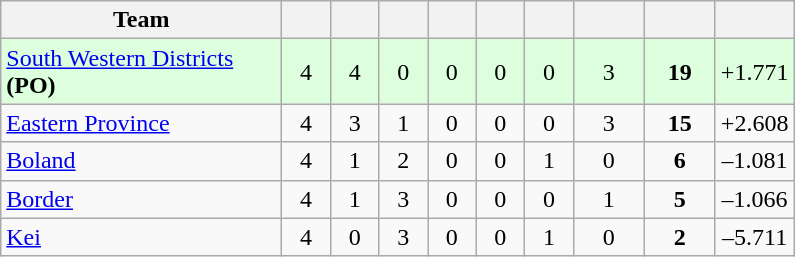<table class="wikitable" style="text-align:center">
<tr>
<th width="180">Team</th>
<th width="25"></th>
<th width="25"></th>
<th width="25"></th>
<th width="25"></th>
<th width="25"></th>
<th width="25"></th>
<th width="40"></th>
<th width="40"></th>
<th width="45"></th>
</tr>
<tr style="background:#dfd;">
<td style="text-align:left"><a href='#'>South Western Districts</a> <strong>(PO)</strong></td>
<td>4</td>
<td>4</td>
<td>0</td>
<td>0</td>
<td>0</td>
<td>0</td>
<td>3</td>
<td><strong>19</strong></td>
<td>+1.771</td>
</tr>
<tr>
<td style="text-align:left"><a href='#'>Eastern Province</a></td>
<td>4</td>
<td>3</td>
<td>1</td>
<td>0</td>
<td>0</td>
<td>0</td>
<td>3</td>
<td><strong>15</strong></td>
<td>+2.608</td>
</tr>
<tr>
<td style="text-align:left"><a href='#'>Boland</a></td>
<td>4</td>
<td>1</td>
<td>2</td>
<td>0</td>
<td>0</td>
<td>1</td>
<td>0</td>
<td><strong>6</strong></td>
<td>–1.081</td>
</tr>
<tr>
<td style="text-align:left"><a href='#'>Border</a></td>
<td>4</td>
<td>1</td>
<td>3</td>
<td>0</td>
<td>0</td>
<td>0</td>
<td>1</td>
<td><strong>5</strong></td>
<td>–1.066</td>
</tr>
<tr>
<td style="text-align:left"><a href='#'>Kei</a></td>
<td>4</td>
<td>0</td>
<td>3</td>
<td>0</td>
<td>0</td>
<td>1</td>
<td>0</td>
<td><strong>2</strong></td>
<td>–5.711</td>
</tr>
</table>
